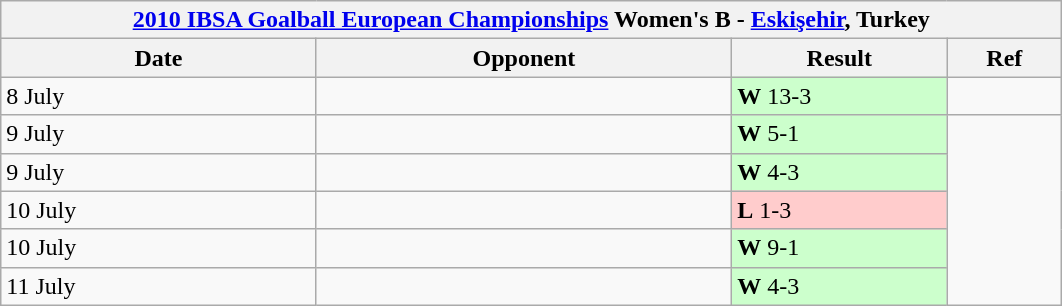<table class="wikitable">
<tr>
<th width=700 colspan=4><a href='#'>2010 IBSA Goalball European Championships</a> Women's B - <a href='#'>Eskişehir</a>, Turkey </th>
</tr>
<tr>
<th width=150>Date</th>
<th width=200>Opponent</th>
<th width=100>Result</th>
<th width=50>Ref</th>
</tr>
<tr>
<td>8 July</td>
<td></td>
<td bgcolor=#cfc><strong>W</strong> 13-3</td>
<td></td>
</tr>
<tr>
<td>9 July</td>
<td></td>
<td bgcolor=#cfc><strong>W</strong> 5-1</td>
<td rowspan=5></td>
</tr>
<tr>
<td>9 July</td>
<td></td>
<td bgcolor=#cfc><strong>W</strong> 4-3</td>
</tr>
<tr>
<td>10 July</td>
<td></td>
<td bgcolor=#fcc><strong>L</strong> 1-3</td>
</tr>
<tr>
<td>10 July</td>
<td></td>
<td bgcolor=#cfc><strong>W</strong> 9-1</td>
</tr>
<tr>
<td>11 July</td>
<td></td>
<td bgcolor=#cfc><strong>W</strong> 4-3</td>
</tr>
</table>
